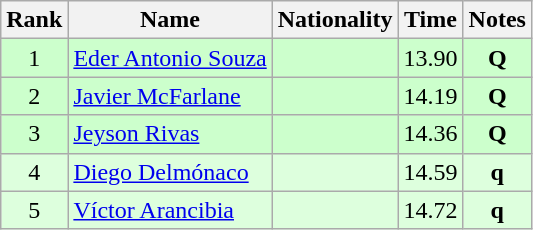<table class="wikitable sortable" style="text-align:center">
<tr>
<th>Rank</th>
<th>Name</th>
<th>Nationality</th>
<th>Time</th>
<th>Notes</th>
</tr>
<tr bgcolor=ccffcc>
<td align=center>1</td>
<td align=left><a href='#'>Eder Antonio Souza</a></td>
<td align=left></td>
<td>13.90</td>
<td><strong>Q</strong></td>
</tr>
<tr bgcolor=ccffcc>
<td align=center>2</td>
<td align=left><a href='#'>Javier McFarlane</a></td>
<td align=left></td>
<td>14.19</td>
<td><strong>Q</strong></td>
</tr>
<tr bgcolor=ccffcc>
<td align=center>3</td>
<td align=left><a href='#'>Jeyson Rivas</a></td>
<td align=left></td>
<td>14.36</td>
<td><strong>Q</strong></td>
</tr>
<tr bgcolor=ddffdd>
<td align=center>4</td>
<td align=left><a href='#'>Diego Delmónaco</a></td>
<td align=left></td>
<td>14.59</td>
<td><strong>q</strong></td>
</tr>
<tr bgcolor=ddffdd>
<td align=center>5</td>
<td align=left><a href='#'>Víctor Arancibia</a></td>
<td align=left></td>
<td>14.72</td>
<td><strong>q</strong></td>
</tr>
</table>
